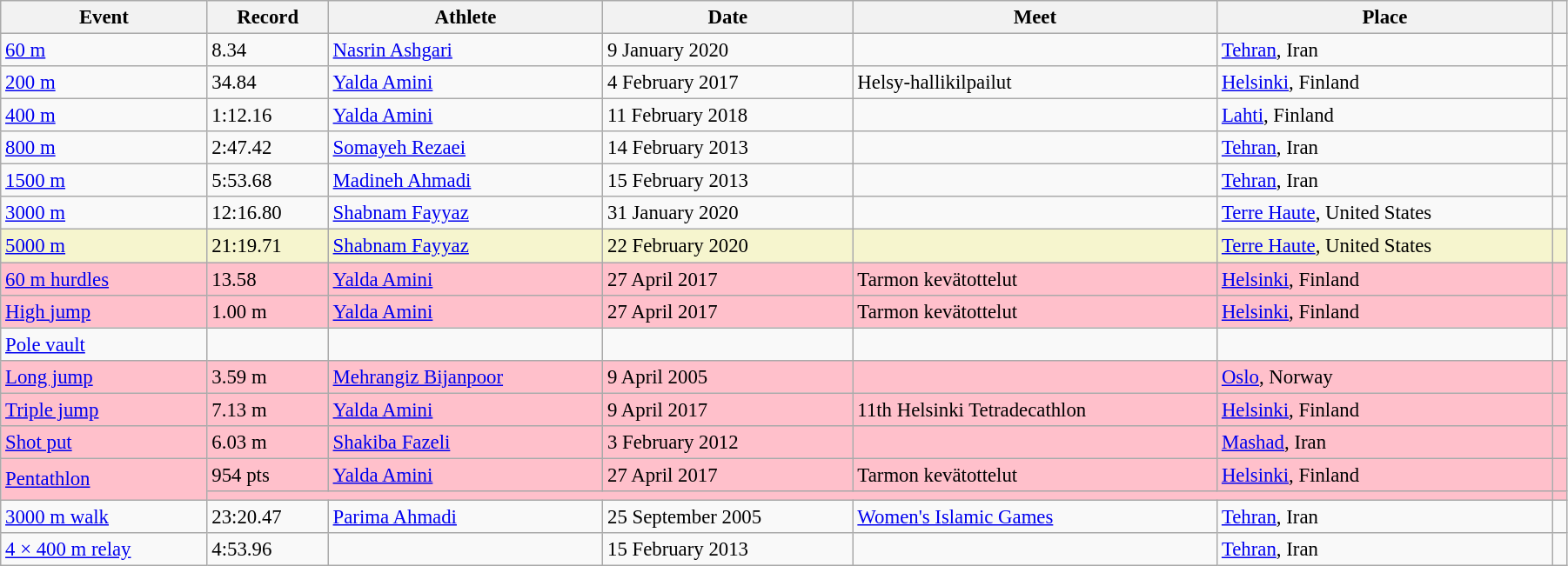<table class="wikitable" style="font-size:95%; width: 95%;">
<tr>
<th>Event</th>
<th>Record</th>
<th>Athlete</th>
<th>Date</th>
<th>Meet</th>
<th>Place</th>
<th></th>
</tr>
<tr>
<td><a href='#'>60 m</a></td>
<td>8.34</td>
<td><a href='#'>Nasrin Ashgari</a></td>
<td>9 January 2020</td>
<td></td>
<td><a href='#'>Tehran</a>, Iran</td>
<td></td>
</tr>
<tr>
<td><a href='#'>200 m</a></td>
<td>34.84</td>
<td><a href='#'>Yalda Amini</a></td>
<td>4 February 2017</td>
<td>Helsy-hallikilpailut</td>
<td><a href='#'>Helsinki</a>, Finland</td>
<td></td>
</tr>
<tr>
<td><a href='#'>400 m</a></td>
<td>1:12.16</td>
<td><a href='#'>Yalda Amini</a></td>
<td>11 February 2018</td>
<td></td>
<td><a href='#'>Lahti</a>, Finland</td>
<td></td>
</tr>
<tr>
<td><a href='#'>800 m</a></td>
<td>2:47.42</td>
<td><a href='#'>Somayeh Rezaei</a></td>
<td>14 February 2013</td>
<td></td>
<td><a href='#'>Tehran</a>, Iran</td>
<td></td>
</tr>
<tr>
<td><a href='#'>1500 m</a></td>
<td>5:53.68</td>
<td><a href='#'>Madineh Ahmadi</a></td>
<td>15 February 2013</td>
<td></td>
<td><a href='#'>Tehran</a>, Iran</td>
<td></td>
</tr>
<tr>
<td><a href='#'>3000 m</a></td>
<td>12:16.80</td>
<td><a href='#'>Shabnam Fayyaz</a></td>
<td>31 January 2020</td>
<td></td>
<td><a href='#'>Terre Haute</a>, United States</td>
<td></td>
</tr>
<tr style="background:#f6F5CE;">
<td><a href='#'>5000 m</a></td>
<td>21:19.71</td>
<td><a href='#'>Shabnam Fayyaz</a></td>
<td>22 February 2020</td>
<td></td>
<td><a href='#'>Terre Haute</a>, United States</td>
<td></td>
</tr>
<tr bgcolor=pink>
<td><a href='#'>60 m hurdles</a></td>
<td>13.58</td>
<td><a href='#'>Yalda Amini</a></td>
<td>27 April 2017</td>
<td>Tarmon kevätottelut</td>
<td><a href='#'>Helsinki</a>, Finland</td>
<td></td>
</tr>
<tr bgcolor=pink>
<td><a href='#'>High jump</a></td>
<td>1.00 m</td>
<td><a href='#'>Yalda Amini</a></td>
<td>27 April 2017</td>
<td>Tarmon kevätottelut</td>
<td><a href='#'>Helsinki</a>, Finland</td>
<td></td>
</tr>
<tr>
<td><a href='#'>Pole vault</a></td>
<td></td>
<td></td>
<td></td>
<td></td>
<td></td>
<td></td>
</tr>
<tr bgcolor=pink>
<td><a href='#'>Long jump</a></td>
<td>3.59 m</td>
<td><a href='#'>Mehrangiz Bijanpoor</a></td>
<td>9 April 2005</td>
<td></td>
<td><a href='#'>Oslo</a>, Norway</td>
<td></td>
</tr>
<tr bgcolor=pink>
<td><a href='#'>Triple jump</a></td>
<td>7.13 m</td>
<td><a href='#'>Yalda Amini</a></td>
<td>9 April 2017</td>
<td>11th Helsinki Tetradecathlon</td>
<td><a href='#'>Helsinki</a>, Finland</td>
<td></td>
</tr>
<tr bgcolor=pink>
<td><a href='#'>Shot put</a></td>
<td>6.03 m</td>
<td><a href='#'>Shakiba Fazeli</a></td>
<td>3 February 2012</td>
<td></td>
<td><a href='#'>Mashad</a>, Iran</td>
<td></td>
</tr>
<tr bgcolor=pink>
<td rowspan=2><a href='#'>Pentathlon</a></td>
<td>954 pts</td>
<td><a href='#'>Yalda Amini</a></td>
<td>27 April 2017</td>
<td>Tarmon kevätottelut</td>
<td><a href='#'>Helsinki</a>, Finland</td>
<td></td>
</tr>
<tr bgcolor=pink>
<td colspan=5></td>
<td></td>
</tr>
<tr>
<td><a href='#'>3000 m walk</a></td>
<td>23:20.47</td>
<td><a href='#'>Parima Ahmadi</a></td>
<td>25 September 2005</td>
<td><a href='#'>Women's Islamic Games</a></td>
<td><a href='#'>Tehran</a>, Iran</td>
<td></td>
</tr>
<tr>
<td><a href='#'>4 × 400 m relay</a></td>
<td>4:53.96</td>
<td></td>
<td>15 February 2013</td>
<td></td>
<td><a href='#'>Tehran</a>, Iran</td>
<td></td>
</tr>
</table>
